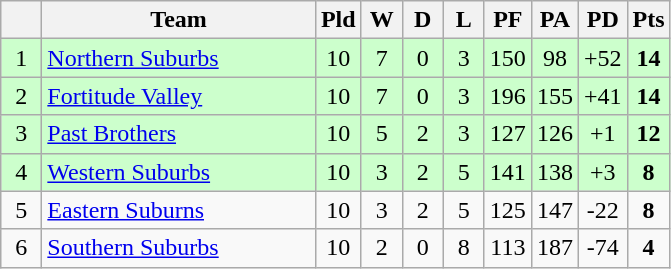<table class="wikitable" style="text-align:center;">
<tr>
<th width="20"></th>
<th width="175">Team</th>
<th width="20">Pld</th>
<th width="20">W</th>
<th width="20">D</th>
<th width="20">L</th>
<th width="20">PF</th>
<th width="20">PA</th>
<th width="20">PD</th>
<th width="20">Pts</th>
</tr>
<tr style="background: #ccffcc;">
<td>1</td>
<td style="text-align:left;"> <a href='#'>Northern Suburbs</a></td>
<td>10</td>
<td>7</td>
<td>0</td>
<td>3</td>
<td>150</td>
<td>98</td>
<td>+52</td>
<td><strong>14</strong></td>
</tr>
<tr style="background: #ccffcc;">
<td>2</td>
<td style="text-align:left;"> <a href='#'>Fortitude Valley</a></td>
<td>10</td>
<td>7</td>
<td>0</td>
<td>3</td>
<td>196</td>
<td>155</td>
<td>+41</td>
<td><strong>14</strong></td>
</tr>
<tr style="background: #ccffcc;">
<td>3</td>
<td style="text-align:left;"> <a href='#'>Past Brothers</a></td>
<td>10</td>
<td>5</td>
<td>2</td>
<td>3</td>
<td>127</td>
<td>126</td>
<td>+1</td>
<td><strong>12</strong></td>
</tr>
<tr style="background: #ccffcc;">
<td>4</td>
<td style="text-align:left;"> <a href='#'>Western Suburbs</a></td>
<td>10</td>
<td>3</td>
<td>2</td>
<td>5</td>
<td>141</td>
<td>138</td>
<td>+3</td>
<td><strong>8</strong></td>
</tr>
<tr>
<td>5</td>
<td style="text-align:left;"> <a href='#'>Eastern Suburns</a></td>
<td>10</td>
<td>3</td>
<td>2</td>
<td>5</td>
<td>125</td>
<td>147</td>
<td>-22</td>
<td><strong>8</strong></td>
</tr>
<tr>
<td>6</td>
<td style="text-align:left;"> <a href='#'>Southern Suburbs</a></td>
<td>10</td>
<td>2</td>
<td>0</td>
<td>8</td>
<td>113</td>
<td>187</td>
<td>-74</td>
<td><strong>4</strong></td>
</tr>
</table>
